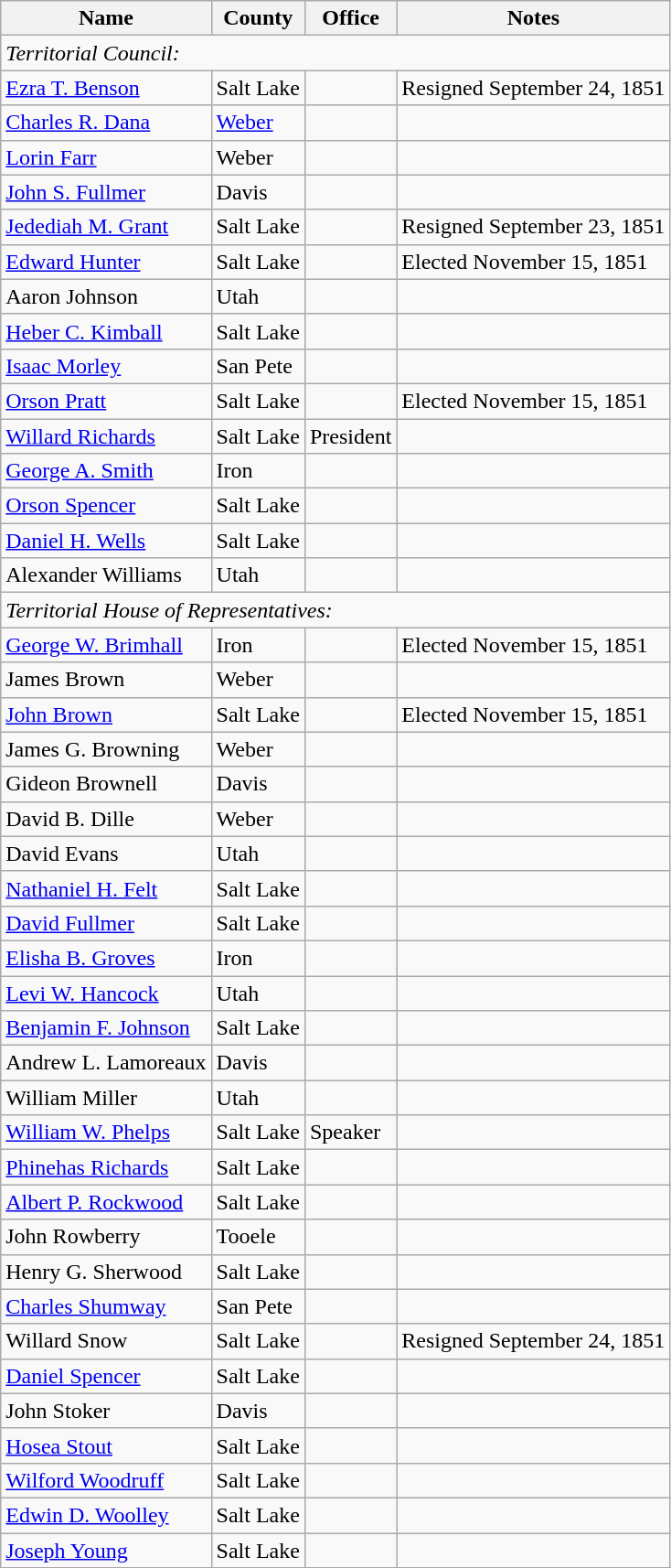<table class="wikitable">
<tr>
<th>Name</th>
<th>County</th>
<th>Office</th>
<th>Notes</th>
</tr>
<tr>
<td colspan=8><em>Territorial Council:</em></td>
</tr>
<tr>
<td><a href='#'>Ezra T. Benson</a></td>
<td>Salt Lake</td>
<td></td>
<td>Resigned September 24, 1851</td>
</tr>
<tr>
<td><a href='#'>Charles R. Dana</a></td>
<td><a href='#'>Weber</a></td>
<td></td>
<td></td>
</tr>
<tr>
<td><a href='#'>Lorin Farr</a></td>
<td>Weber</td>
<td></td>
<td></td>
</tr>
<tr>
<td><a href='#'>John S. Fullmer</a></td>
<td>Davis</td>
<td></td>
<td></td>
</tr>
<tr>
<td><a href='#'>Jedediah M. Grant</a></td>
<td>Salt Lake</td>
<td></td>
<td>Resigned September 23, 1851</td>
</tr>
<tr>
<td><a href='#'>Edward Hunter</a></td>
<td>Salt Lake</td>
<td></td>
<td>Elected November 15, 1851</td>
</tr>
<tr>
<td>Aaron Johnson</td>
<td>Utah</td>
<td></td>
<td></td>
</tr>
<tr>
<td><a href='#'>Heber C. Kimball</a></td>
<td>Salt Lake</td>
<td></td>
<td></td>
</tr>
<tr>
<td><a href='#'>Isaac Morley</a></td>
<td>San Pete</td>
<td></td>
<td></td>
</tr>
<tr>
<td><a href='#'>Orson Pratt</a></td>
<td>Salt Lake</td>
<td></td>
<td>Elected November 15, 1851</td>
</tr>
<tr>
<td><a href='#'>Willard Richards</a></td>
<td>Salt Lake</td>
<td>President</td>
<td></td>
</tr>
<tr>
<td><a href='#'>George A. Smith</a></td>
<td>Iron</td>
<td></td>
<td></td>
</tr>
<tr>
<td><a href='#'>Orson Spencer</a></td>
<td>Salt Lake</td>
<td></td>
<td></td>
</tr>
<tr>
<td><a href='#'>Daniel H. Wells</a></td>
<td>Salt Lake</td>
<td></td>
<td></td>
</tr>
<tr>
<td>Alexander Williams</td>
<td>Utah</td>
<td></td>
<td></td>
</tr>
<tr>
<td colspan=8><em>Territorial House of Representatives:</em></td>
</tr>
<tr>
<td><a href='#'>George W. Brimhall</a></td>
<td>Iron</td>
<td></td>
<td>Elected November 15, 1851</td>
</tr>
<tr>
<td>James Brown</td>
<td>Weber</td>
<td></td>
<td></td>
</tr>
<tr>
<td><a href='#'>John Brown</a></td>
<td>Salt Lake</td>
<td></td>
<td>Elected November 15, 1851</td>
</tr>
<tr>
<td>James G. Browning</td>
<td>Weber</td>
<td></td>
<td></td>
</tr>
<tr>
<td>Gideon Brownell</td>
<td>Davis</td>
<td></td>
<td></td>
</tr>
<tr>
<td>David B. Dille</td>
<td>Weber</td>
<td></td>
<td></td>
</tr>
<tr>
<td>David Evans</td>
<td>Utah</td>
<td></td>
<td></td>
</tr>
<tr>
<td><a href='#'>Nathaniel H. Felt</a></td>
<td>Salt Lake</td>
<td></td>
<td></td>
</tr>
<tr>
<td><a href='#'>David Fullmer</a></td>
<td>Salt Lake</td>
<td></td>
<td></td>
</tr>
<tr>
<td><a href='#'>Elisha B. Groves</a></td>
<td>Iron</td>
<td></td>
<td></td>
</tr>
<tr>
<td><a href='#'>Levi W. Hancock</a></td>
<td>Utah</td>
<td></td>
<td></td>
</tr>
<tr>
<td><a href='#'>Benjamin F. Johnson</a></td>
<td>Salt Lake</td>
<td></td>
<td></td>
</tr>
<tr>
<td>Andrew L. Lamoreaux</td>
<td>Davis</td>
<td></td>
<td></td>
</tr>
<tr>
<td>William Miller</td>
<td>Utah</td>
<td></td>
<td></td>
</tr>
<tr>
<td><a href='#'>William W. Phelps</a></td>
<td>Salt Lake</td>
<td>Speaker</td>
<td></td>
</tr>
<tr>
<td><a href='#'>Phinehas Richards</a></td>
<td>Salt Lake</td>
<td></td>
<td></td>
</tr>
<tr>
<td><a href='#'>Albert P. Rockwood</a></td>
<td>Salt Lake</td>
<td></td>
<td></td>
</tr>
<tr>
<td>John Rowberry</td>
<td>Tooele</td>
<td></td>
<td></td>
</tr>
<tr>
<td>Henry G. Sherwood</td>
<td>Salt Lake</td>
<td></td>
<td></td>
</tr>
<tr>
<td><a href='#'>Charles Shumway</a></td>
<td>San Pete</td>
<td></td>
<td></td>
</tr>
<tr>
<td>Willard Snow</td>
<td>Salt Lake</td>
<td></td>
<td>Resigned September 24, 1851</td>
</tr>
<tr>
<td><a href='#'>Daniel Spencer</a></td>
<td>Salt Lake</td>
<td></td>
<td></td>
</tr>
<tr>
<td>John Stoker</td>
<td>Davis</td>
<td></td>
<td></td>
</tr>
<tr>
<td><a href='#'>Hosea Stout</a></td>
<td>Salt Lake</td>
<td></td>
<td></td>
</tr>
<tr>
<td><a href='#'>Wilford Woodruff</a></td>
<td>Salt Lake</td>
<td></td>
<td></td>
</tr>
<tr>
<td><a href='#'>Edwin D. Woolley</a></td>
<td>Salt Lake</td>
<td></td>
<td></td>
</tr>
<tr>
<td><a href='#'>Joseph Young</a></td>
<td>Salt Lake</td>
<td></td>
<td></td>
</tr>
<tr>
</tr>
</table>
